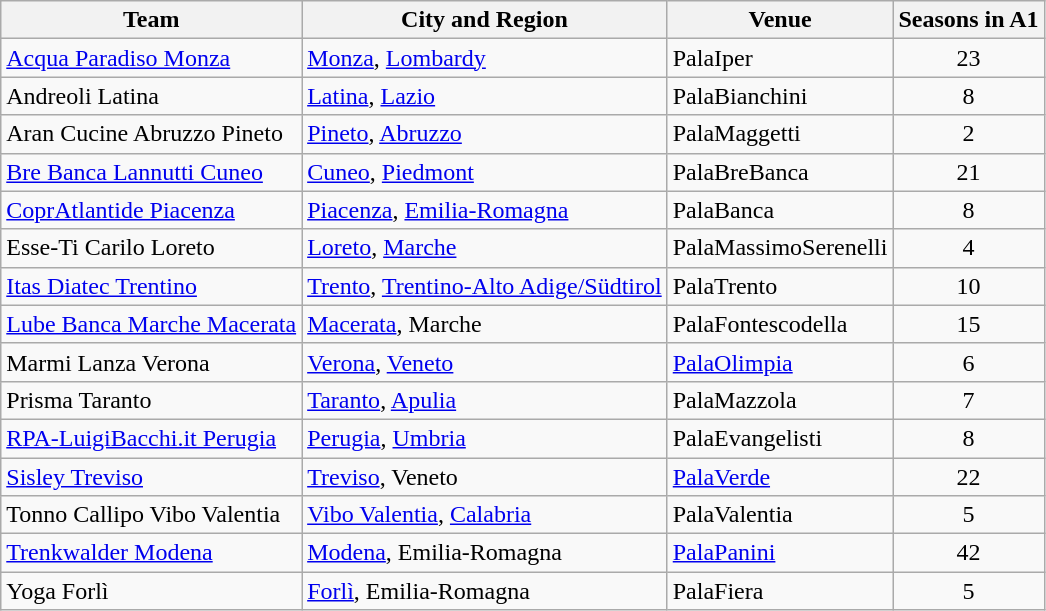<table class="wikitable">
<tr>
<th>Team</th>
<th>City and Region</th>
<th>Venue</th>
<th>Seasons in A1</th>
</tr>
<tr>
<td><a href='#'>Acqua Paradiso Monza</a></td>
<td><a href='#'>Monza</a>, <a href='#'>Lombardy</a></td>
<td>PalaIper</td>
<td align="center">23</td>
</tr>
<tr>
<td>Andreoli Latina</td>
<td><a href='#'>Latina</a>, <a href='#'>Lazio</a></td>
<td>PalaBianchini</td>
<td align="center">8</td>
</tr>
<tr>
<td>Aran Cucine Abruzzo Pineto</td>
<td><a href='#'>Pineto</a>, <a href='#'>Abruzzo</a></td>
<td>PalaMaggetti</td>
<td align="center">2</td>
</tr>
<tr>
<td><a href='#'>Bre Banca Lannutti Cuneo</a></td>
<td><a href='#'>Cuneo</a>, <a href='#'>Piedmont</a></td>
<td>PalaBreBanca</td>
<td align="center">21</td>
</tr>
<tr>
<td><a href='#'>CoprAtlantide Piacenza</a></td>
<td><a href='#'>Piacenza</a>, <a href='#'>Emilia-Romagna</a></td>
<td>PalaBanca</td>
<td align="center">8</td>
</tr>
<tr>
<td>Esse-Ti Carilo Loreto</td>
<td><a href='#'>Loreto</a>, <a href='#'>Marche</a></td>
<td>PalaMassimoSerenelli</td>
<td align="center">4</td>
</tr>
<tr>
<td><a href='#'>Itas Diatec Trentino</a></td>
<td><a href='#'>Trento</a>, <a href='#'>Trentino-Alto Adige/Südtirol</a></td>
<td>PalaTrento</td>
<td align="center">10</td>
</tr>
<tr>
<td><a href='#'>Lube Banca Marche Macerata</a></td>
<td><a href='#'>Macerata</a>, Marche</td>
<td>PalaFontescodella</td>
<td align="center">15</td>
</tr>
<tr>
<td>Marmi Lanza Verona</td>
<td><a href='#'>Verona</a>, <a href='#'>Veneto</a></td>
<td><a href='#'>PalaOlimpia</a></td>
<td align="center">6</td>
</tr>
<tr>
<td>Prisma Taranto</td>
<td><a href='#'>Taranto</a>, <a href='#'>Apulia</a></td>
<td>PalaMazzola</td>
<td align="center">7</td>
</tr>
<tr>
<td><a href='#'>RPA-LuigiBacchi.it Perugia</a></td>
<td><a href='#'>Perugia</a>, <a href='#'>Umbria</a></td>
<td>PalaEvangelisti</td>
<td align="center">8</td>
</tr>
<tr>
<td><a href='#'>Sisley Treviso</a></td>
<td><a href='#'>Treviso</a>, Veneto</td>
<td><a href='#'>PalaVerde</a></td>
<td align="center">22</td>
</tr>
<tr>
<td>Tonno Callipo Vibo Valentia</td>
<td><a href='#'>Vibo Valentia</a>, <a href='#'>Calabria</a></td>
<td>PalaValentia</td>
<td align="center">5</td>
</tr>
<tr>
<td><a href='#'>Trenkwalder Modena</a></td>
<td><a href='#'>Modena</a>, Emilia-Romagna</td>
<td><a href='#'>PalaPanini</a></td>
<td align="center">42</td>
</tr>
<tr>
<td>Yoga Forlì</td>
<td><a href='#'>Forlì</a>, Emilia-Romagna</td>
<td>PalaFiera</td>
<td align="center">5</td>
</tr>
</table>
